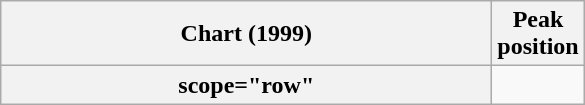<table class="wikitable plainrowheaders" style="text-align:center;">
<tr>
<th scope="col" style="width:20em;">Chart (1999)</th>
<th scope="col">Peak<br>position</th>
</tr>
<tr>
<th>scope="row" </th>
</tr>
</table>
